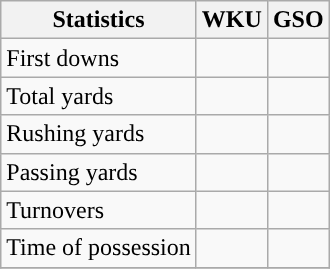<table class="wikitable" style="float: left;">
<tr>
<th>Statistics</th>
<th>WKU</th>
<th>GSO</th>
</tr>
<tr>
<td>First downs</td>
<td></td>
<td></td>
</tr>
<tr>
<td>Total yards</td>
<td></td>
<td></td>
</tr>
<tr>
<td>Rushing yards</td>
<td></td>
<td></td>
</tr>
<tr>
<td>Passing yards</td>
<td></td>
<td></td>
</tr>
<tr>
<td>Turnovers</td>
<td></td>
<td></td>
</tr>
<tr>
<td>Time of possession</td>
<td></td>
<td></td>
</tr>
<tr>
</tr>
</table>
